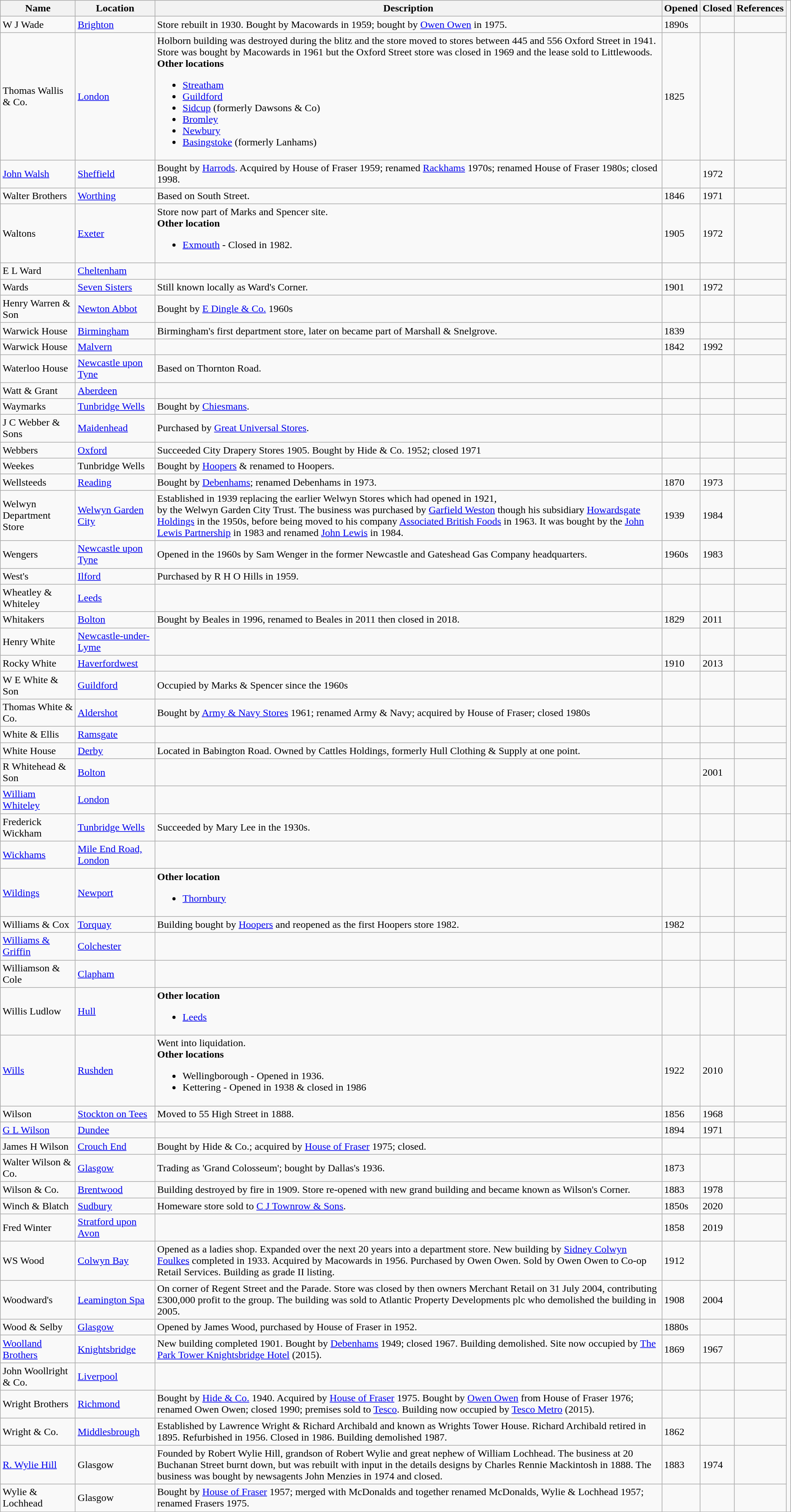<table class="wikitable">
<tr>
<th>Name</th>
<th>Location</th>
<th>Description</th>
<th>Opened</th>
<th>Closed</th>
<th>References</th>
</tr>
<tr>
<td>W J Wade</td>
<td><a href='#'>Brighton</a></td>
<td>Store rebuilt in 1930. Bought by Macowards in 1959; bought by <a href='#'>Owen Owen</a> in 1975.</td>
<td>1890s</td>
<td></td>
<td></td>
</tr>
<tr>
<td>Thomas Wallis & Co.</td>
<td><a href='#'>London</a></td>
<td>Holborn building was destroyed during the blitz and the store moved to stores between 445 and 556 Oxford Street in 1941. Store was bought by Macowards in 1961 but the Oxford Street store was closed in 1969 and the lease sold to Littlewoods.<br><strong>Other locations</strong><ul><li><a href='#'>Streatham</a></li><li><a href='#'>Guildford</a></li><li><a href='#'>Sidcup</a> (formerly Dawsons & Co)</li><li><a href='#'>Bromley</a></li><li><a href='#'>Newbury</a></li><li><a href='#'>Basingstoke</a> (formerly Lanhams)</li></ul></td>
<td>1825</td>
<td></td>
<td></td>
</tr>
<tr>
<td><a href='#'>John Walsh</a></td>
<td><a href='#'>Sheffield</a></td>
<td>Bought by <a href='#'>Harrods</a>. Acquired by House of Fraser 1959; renamed <a href='#'>Rackhams</a> 1970s; renamed House of Fraser 1980s; closed 1998.</td>
<td></td>
<td>1972</td>
<td></td>
</tr>
<tr>
<td>Walter Brothers</td>
<td><a href='#'>Worthing</a></td>
<td>Based on South Street.</td>
<td>1846</td>
<td>1971</td>
<td></td>
</tr>
<tr>
<td>Waltons</td>
<td><a href='#'>Exeter</a></td>
<td>Store now part of Marks and Spencer site.<br><strong>Other location</strong><ul><li><a href='#'>Exmouth</a> - Closed in 1982.</li></ul></td>
<td>1905</td>
<td>1972</td>
<td></td>
</tr>
<tr>
<td>E L Ward</td>
<td><a href='#'>Cheltenham</a></td>
<td></td>
<td></td>
<td></td>
<td></td>
</tr>
<tr>
<td>Wards</td>
<td><a href='#'>Seven Sisters</a></td>
<td>Still known locally as Ward's Corner.</td>
<td>1901</td>
<td>1972</td>
<td></td>
</tr>
<tr>
<td>Henry Warren & Son</td>
<td><a href='#'>Newton Abbot</a></td>
<td>Bought by <a href='#'>E Dingle & Co.</a> 1960s</td>
<td></td>
<td></td>
<td></td>
</tr>
<tr>
<td>Warwick House</td>
<td><a href='#'>Birmingham</a></td>
<td>Birmingham's first department store, later on became part of Marshall & Snelgrove.</td>
<td>1839</td>
<td></td>
<td></td>
</tr>
<tr>
<td>Warwick House</td>
<td><a href='#'>Malvern</a></td>
<td></td>
<td>1842</td>
<td>1992</td>
<td></td>
</tr>
<tr>
<td>Waterloo House</td>
<td><a href='#'>Newcastle upon Tyne</a></td>
<td>Based on Thornton Road.</td>
<td></td>
<td></td>
<td></td>
</tr>
<tr>
<td>Watt & Grant</td>
<td><a href='#'>Aberdeen</a></td>
<td></td>
<td></td>
<td></td>
<td></td>
</tr>
<tr>
<td>Waymarks</td>
<td><a href='#'>Tunbridge Wells</a></td>
<td>Bought by <a href='#'>Chiesmans</a>.</td>
<td></td>
<td></td>
<td></td>
</tr>
<tr>
<td>J C Webber & Sons</td>
<td><a href='#'>Maidenhead</a></td>
<td>Purchased by <a href='#'>Great Universal Stores</a>.</td>
<td></td>
<td></td>
<td></td>
</tr>
<tr>
<td>Webbers</td>
<td><a href='#'>Oxford</a></td>
<td>Succeeded City Drapery Stores 1905. Bought by Hide & Co. 1952; closed 1971</td>
<td></td>
<td></td>
<td></td>
</tr>
<tr>
<td>Weekes</td>
<td>Tunbridge Wells</td>
<td>Bought by <a href='#'>Hoopers</a> & renamed to Hoopers.</td>
<td></td>
<td></td>
<td></td>
</tr>
<tr>
<td>Wellsteeds</td>
<td><a href='#'>Reading</a></td>
<td>Bought by <a href='#'>Debenhams</a>; renamed Debenhams in 1973.</td>
<td>1870</td>
<td>1973</td>
<td></td>
</tr>
<tr>
<td>Welwyn Department Store</td>
<td><a href='#'>Welwyn Garden City</a></td>
<td>Established in 1939 replacing the earlier Welwyn Stores which had opened in 1921,<br>by the Welwyn Garden City Trust. The business was purchased by <a href='#'>Garfield Weston</a> though his subsidiary <a href='#'>Howardsgate Holdings</a> in the 1950s, before being moved to his company <a href='#'>Associated British Foods</a> in 1963. It was bought by the <a href='#'>John Lewis Partnership</a> in 1983 and renamed <a href='#'>John Lewis</a> in 1984.</td>
<td>1939</td>
<td>1984</td>
<td></td>
</tr>
<tr>
<td>Wengers</td>
<td><a href='#'>Newcastle upon Tyne</a></td>
<td>Opened in the 1960s by Sam Wenger in the former Newcastle and Gateshead Gas Company headquarters.</td>
<td>1960s</td>
<td>1983</td>
<td></td>
</tr>
<tr>
<td>West's</td>
<td><a href='#'>Ilford</a></td>
<td>Purchased by R H O Hills in 1959.</td>
<td></td>
<td></td>
<td></td>
</tr>
<tr>
<td>Wheatley & Whiteley</td>
<td><a href='#'>Leeds</a></td>
<td></td>
<td></td>
<td></td>
<td></td>
</tr>
<tr>
<td>Whitakers</td>
<td><a href='#'>Bolton</a></td>
<td>Bought by Beales in 1996, renamed to Beales in 2011 then closed in 2018.</td>
<td>1829</td>
<td>2011</td>
<td></td>
</tr>
<tr>
<td>Henry White</td>
<td><a href='#'>Newcastle-under-Lyme</a></td>
<td></td>
<td></td>
<td></td>
<td></td>
</tr>
<tr>
<td>Rocky White</td>
<td><a href='#'>Haverfordwest</a></td>
<td></td>
<td>1910</td>
<td>2013</td>
<td></td>
</tr>
<tr>
<td>W E White & Son</td>
<td><a href='#'>Guildford</a></td>
<td>Occupied by Marks & Spencer since the 1960s</td>
<td></td>
<td></td>
<td></td>
</tr>
<tr>
<td>Thomas White & Co.</td>
<td><a href='#'>Aldershot</a></td>
<td>Bought by <a href='#'>Army & Navy Stores</a> 1961; renamed Army & Navy; acquired by House of Fraser; closed 1980s</td>
<td></td>
<td></td>
<td></td>
</tr>
<tr>
<td>White & Ellis</td>
<td><a href='#'>Ramsgate</a></td>
<td></td>
<td></td>
<td></td>
<td></td>
</tr>
<tr>
<td>White House</td>
<td><a href='#'>Derby</a></td>
<td>Located in Babington Road. Owned by Cattles Holdings, formerly Hull Clothing & Supply at one point.</td>
<td></td>
<td></td>
<td></td>
</tr>
<tr>
<td>R Whitehead & Son</td>
<td><a href='#'>Bolton</a></td>
<td></td>
<td></td>
<td>2001</td>
<td></td>
</tr>
<tr>
<td><a href='#'>William Whiteley</a></td>
<td><a href='#'>London</a></td>
<td></td>
<td></td>
<td></td>
<td></td>
</tr>
<tr>
<td>Frederick Wickham</td>
<td><a href='#'>Tunbridge Wells</a></td>
<td>Succeeded by Mary Lee in the 1930s.</td>
<td></td>
<td></td>
<td></td>
<td></td>
</tr>
<tr>
<td><a href='#'>Wickhams</a></td>
<td><a href='#'>Mile End Road, London</a></td>
<td></td>
<td></td>
<td></td>
<td></td>
</tr>
<tr>
<td><a href='#'>Wildings</a></td>
<td><a href='#'>Newport</a></td>
<td><strong>Other location</strong><br><ul><li><a href='#'>Thornbury</a></li></ul></td>
<td></td>
<td></td>
<td></td>
</tr>
<tr>
<td>Williams & Cox</td>
<td><a href='#'>Torquay</a></td>
<td>Building bought by <a href='#'>Hoopers</a> and reopened as the first Hoopers store 1982.</td>
<td>1982</td>
<td></td>
<td></td>
</tr>
<tr>
<td><a href='#'>Williams & Griffin</a></td>
<td><a href='#'>Colchester</a></td>
<td></td>
<td></td>
<td></td>
<td></td>
</tr>
<tr>
<td>Williamson & Cole</td>
<td><a href='#'>Clapham</a></td>
<td></td>
<td></td>
<td></td>
<td></td>
</tr>
<tr>
<td>Willis Ludlow</td>
<td><a href='#'>Hull</a></td>
<td><strong>Other location</strong><br><ul><li><a href='#'>Leeds</a></li></ul></td>
<td></td>
<td></td>
<td></td>
</tr>
<tr>
<td><a href='#'>Wills</a></td>
<td><a href='#'>Rushden</a></td>
<td>Went into liquidation.<br><strong>Other locations</strong><ul><li>Wellingborough - Opened in 1936.</li><li>Kettering - Opened in 1938 & closed in 1986</li></ul></td>
<td>1922</td>
<td>2010</td>
<td></td>
</tr>
<tr>
<td>Wilson</td>
<td><a href='#'>Stockton on Tees</a></td>
<td>Moved to 55 High Street in 1888.</td>
<td>1856</td>
<td>1968</td>
<td></td>
</tr>
<tr>
<td><a href='#'>G L Wilson</a></td>
<td><a href='#'>Dundee</a></td>
<td></td>
<td>1894</td>
<td>1971</td>
<td></td>
</tr>
<tr>
<td>James H Wilson</td>
<td><a href='#'>Crouch End</a></td>
<td>Bought by Hide & Co.; acquired by <a href='#'>House of Fraser</a> 1975; closed.</td>
<td></td>
<td></td>
<td></td>
</tr>
<tr>
<td>Walter Wilson & Co.</td>
<td><a href='#'>Glasgow</a></td>
<td>Trading as 'Grand Colosseum'; bought by Dallas's 1936.</td>
<td>1873</td>
<td></td>
<td></td>
</tr>
<tr>
<td>Wilson & Co.</td>
<td><a href='#'>Brentwood</a></td>
<td>Building destroyed by fire in 1909. Store re-opened with new grand building and became known as Wilson's Corner.</td>
<td>1883</td>
<td>1978</td>
<td></td>
</tr>
<tr>
<td>Winch & Blatch</td>
<td><a href='#'>Sudbury</a></td>
<td>Homeware store sold to <a href='#'>C J Townrow & Sons</a>.</td>
<td>1850s</td>
<td>2020</td>
<td></td>
</tr>
<tr>
<td>Fred Winter</td>
<td><a href='#'>Stratford upon Avon</a></td>
<td></td>
<td>1858</td>
<td>2019</td>
<td></td>
</tr>
<tr>
<td>WS Wood</td>
<td><a href='#'>Colwyn Bay</a></td>
<td>Opened as a ladies shop. Expanded over the next 20 years into a department store. New building by <a href='#'>Sidney Colwyn Foulkes</a> completed in 1933. Acquired by Macowards in 1956. Purchased by Owen Owen. Sold by Owen Owen to Co-op Retail Services. Building as grade II listing.</td>
<td>1912</td>
<td></td>
<td></td>
</tr>
<tr>
<td>Woodward's</td>
<td><a href='#'>Leamington Spa</a></td>
<td>On corner of Regent Street and the Parade. Store was closed by then owners Merchant Retail on 31 July 2004, contributing £300,000 profit to the group. The building was sold to Atlantic Property Developments plc who demolished the building in 2005.</td>
<td>1908</td>
<td>2004</td>
<td></td>
</tr>
<tr>
<td>Wood & Selby</td>
<td><a href='#'>Glasgow</a></td>
<td>Opened by James Wood, purchased by House of Fraser in 1952.</td>
<td>1880s</td>
<td></td>
<td></td>
</tr>
<tr>
<td><a href='#'>Woolland Brothers</a></td>
<td><a href='#'>Knightsbridge</a></td>
<td>New building completed 1901. Bought by <a href='#'>Debenhams</a> 1949; closed 1967. Building demolished. Site now occupied by <a href='#'>The Park Tower Knightsbridge Hotel</a> (2015).</td>
<td>1869</td>
<td>1967</td>
<td></td>
</tr>
<tr>
<td>John Woollright & Co.</td>
<td><a href='#'>Liverpool</a></td>
<td></td>
<td></td>
<td></td>
<td></td>
</tr>
<tr>
<td>Wright Brothers</td>
<td><a href='#'>Richmond</a></td>
<td>Bought by <a href='#'>Hide & Co.</a> 1940. Acquired by <a href='#'>House of Fraser</a> 1975. Bought by <a href='#'>Owen Owen</a> from House of Fraser 1976; renamed Owen Owen; closed 1990; premises sold to <a href='#'>Tesco</a>. Building now occupied by <a href='#'>Tesco Metro</a> (2015).</td>
<td></td>
<td></td>
<td></td>
</tr>
<tr>
<td>Wright & Co.</td>
<td><a href='#'>Middlesbrough</a></td>
<td>Established by Lawrence Wright & Richard Archibald and known as Wrights Tower House. Richard Archibald retired in 1895. Refurbished in 1956. Closed in 1986. Building demolished 1987.</td>
<td>1862</td>
<td></td>
<td></td>
</tr>
<tr>
<td><a href='#'>R. Wylie Hill</a></td>
<td>Glasgow</td>
<td>Founded by Robert Wylie Hill, grandson of Robert Wylie and great nephew of William Lochhead. The business at 20 Buchanan Street burnt down, but was rebuilt with input in the details designs by Charles Rennie Mackintosh in 1888. The business was bought by newsagents John Menzies in 1974 and closed.</td>
<td>1883</td>
<td>1974</td>
<td></td>
</tr>
<tr>
<td>Wylie & Lochhead</td>
<td>Glasgow</td>
<td>Bought by <a href='#'>House of Fraser</a> 1957; merged with McDonalds and together renamed McDonalds, Wylie & Lochhead 1957; renamed Frasers 1975.</td>
<td></td>
<td></td>
<td></td>
</tr>
</table>
